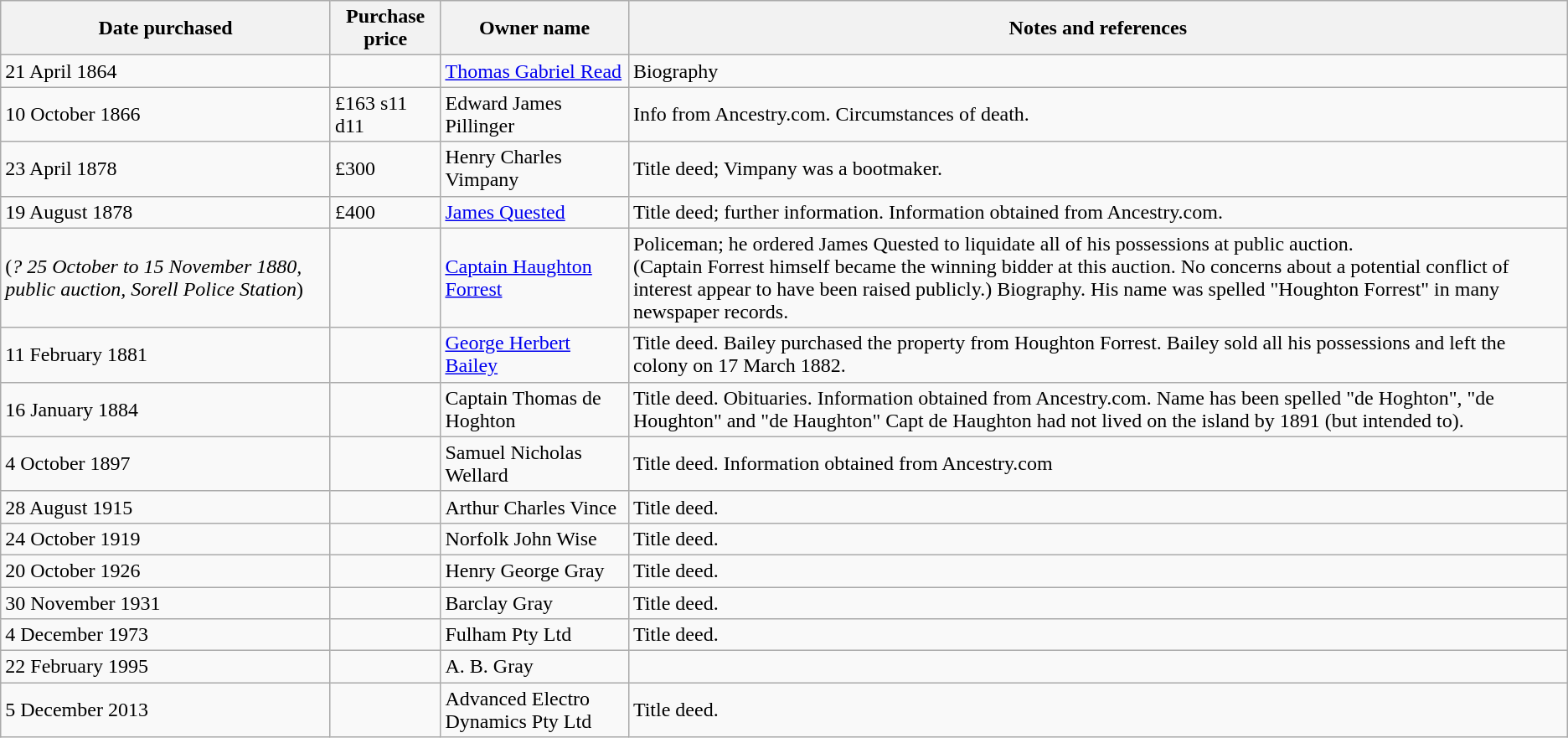<table class="wikitable">
<tr>
<th>Date purchased</th>
<th>Purchase price</th>
<th>Owner name</th>
<th>Notes and references</th>
</tr>
<tr>
<td>21 April 1864</td>
<td></td>
<td><a href='#'>Thomas Gabriel Read</a></td>
<td>Biography</td>
</tr>
<tr>
<td>10 October 1866</td>
<td>£163 s11 d11</td>
<td>Edward James Pillinger</td>
<td>Info from Ancestry.com. Circumstances of death.</td>
</tr>
<tr>
<td>23 April 1878</td>
<td>£300</td>
<td>Henry Charles Vimpany</td>
<td>Title deed; Vimpany was a bootmaker.</td>
</tr>
<tr>
<td>19 August 1878</td>
<td>£400</td>
<td><a href='#'>James Quested</a></td>
<td>Title deed; further information. Information obtained from Ancestry.com.</td>
</tr>
<tr>
<td>(<em>? 25 October to 15 November 1880, public auction, Sorell Police Station</em>)</td>
<td></td>
<td><a href='#'>Captain Haughton Forrest</a></td>
<td>Policeman; he ordered James Quested to liquidate all of his possessions at public auction.<br>(Captain Forrest himself became the winning bidder at this auction. No concerns about a potential conflict of interest appear to have been raised publicly.) Biography. His name was spelled "Houghton Forrest" in many newspaper records.</td>
</tr>
<tr>
<td>11 February 1881</td>
<td></td>
<td><a href='#'>George Herbert Bailey</a></td>
<td>Title deed. Bailey purchased the property from Houghton Forrest. Bailey sold all his possessions and left the colony on 17 March 1882.</td>
</tr>
<tr>
<td>16 January 1884</td>
<td></td>
<td>Captain Thomas de Hoghton</td>
<td>Title deed. Obituaries. Information obtained from Ancestry.com. Name has been spelled "de Hoghton", "de Houghton" and "de Haughton" Capt de Haughton had not lived on the island by 1891 (but intended to).</td>
</tr>
<tr>
<td>4 October 1897</td>
<td></td>
<td>Samuel Nicholas Wellard</td>
<td>Title deed. Information obtained from Ancestry.com</td>
</tr>
<tr>
<td>28 August 1915</td>
<td></td>
<td>Arthur Charles Vince</td>
<td>Title deed.</td>
</tr>
<tr>
<td>24 October 1919</td>
<td></td>
<td>Norfolk John Wise</td>
<td>Title deed.</td>
</tr>
<tr>
<td>20 October 1926</td>
<td></td>
<td>Henry George Gray</td>
<td>Title deed.</td>
</tr>
<tr>
<td>30 November 1931</td>
<td></td>
<td>Barclay Gray</td>
<td>Title deed.</td>
</tr>
<tr>
<td>4 December 1973</td>
<td></td>
<td>Fulham Pty Ltd</td>
<td>Title deed.</td>
</tr>
<tr>
<td>22 February 1995</td>
<td></td>
<td>A. B. Gray</td>
<td></td>
</tr>
<tr>
<td>5 December 2013</td>
<td></td>
<td>Advanced Electro Dynamics Pty Ltd</td>
<td>Title deed.</td>
</tr>
</table>
